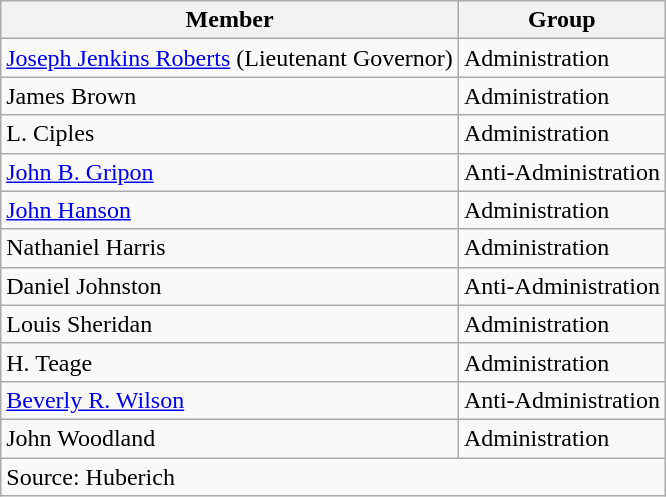<table class=wikitable>
<tr>
<th>Member</th>
<th>Group</th>
</tr>
<tr>
<td><a href='#'>Joseph Jenkins Roberts</a> (Lieutenant Governor)</td>
<td>Administration</td>
</tr>
<tr>
<td>James Brown</td>
<td>Administration</td>
</tr>
<tr>
<td>L. Ciples</td>
<td>Administration</td>
</tr>
<tr>
<td><a href='#'>John B. Gripon</a></td>
<td>Anti-Administration</td>
</tr>
<tr>
<td><a href='#'>John Hanson</a></td>
<td>Administration</td>
</tr>
<tr>
<td>Nathaniel Harris</td>
<td>Administration</td>
</tr>
<tr>
<td>Daniel Johnston</td>
<td>Anti-Administration</td>
</tr>
<tr>
<td>Louis Sheridan</td>
<td>Administration</td>
</tr>
<tr>
<td>H. Teage</td>
<td>Administration</td>
</tr>
<tr>
<td><a href='#'>Beverly R. Wilson</a></td>
<td>Anti-Administration</td>
</tr>
<tr>
<td>John Woodland</td>
<td>Administration</td>
</tr>
<tr>
<td colspan=2>Source: Huberich</td>
</tr>
</table>
